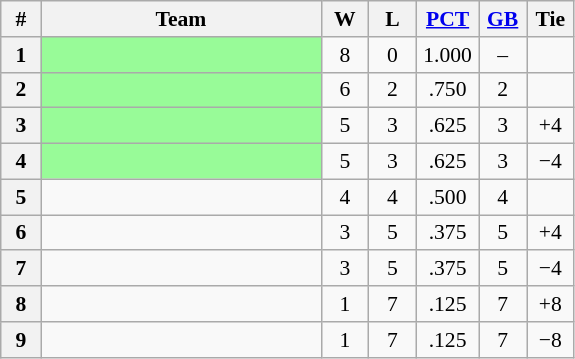<table class="wikitable" style="text-align:center; font-size:90%;">
<tr>
<th width=20px>#</th>
<th width=180px>Team</th>
<th width=25px>W</th>
<th width=25px>L</th>
<th width=35px><a href='#'>PCT</a></th>
<th width=25px><a href='#'>GB</a></th>
<th width=25px>Tie</th>
</tr>
<tr>
<th>1</th>
<td align="left" bgcolor="#98fb98"></td>
<td>8</td>
<td>0</td>
<td>1.000</td>
<td>–</td>
<td></td>
</tr>
<tr>
<th>2</th>
<td align="left" bgcolor="#98fb98"></td>
<td>6</td>
<td>2</td>
<td>.750</td>
<td>2</td>
<td></td>
</tr>
<tr>
<th>3</th>
<td align="left" bgcolor="#98fb98"></td>
<td>5</td>
<td>3</td>
<td>.625</td>
<td>3</td>
<td>+4</td>
</tr>
<tr>
<th>4</th>
<td align="left" bgcolor="#98fb98"></td>
<td>5</td>
<td>3</td>
<td>.625</td>
<td>3</td>
<td>−4</td>
</tr>
<tr>
<th>5</th>
<td align="left"></td>
<td>4</td>
<td>4</td>
<td>.500</td>
<td>4</td>
<td></td>
</tr>
<tr>
<th>6</th>
<td align="left"></td>
<td>3</td>
<td>5</td>
<td>.375</td>
<td>5</td>
<td>+4</td>
</tr>
<tr>
<th>7</th>
<td align="left"></td>
<td>3</td>
<td>5</td>
<td>.375</td>
<td>5</td>
<td>−4</td>
</tr>
<tr>
<th>8</th>
<td align="left"></td>
<td>1</td>
<td>7</td>
<td>.125</td>
<td>7</td>
<td>+8</td>
</tr>
<tr>
<th>9</th>
<td align="left"></td>
<td>1</td>
<td>7</td>
<td>.125</td>
<td>7</td>
<td>−8</td>
</tr>
</table>
